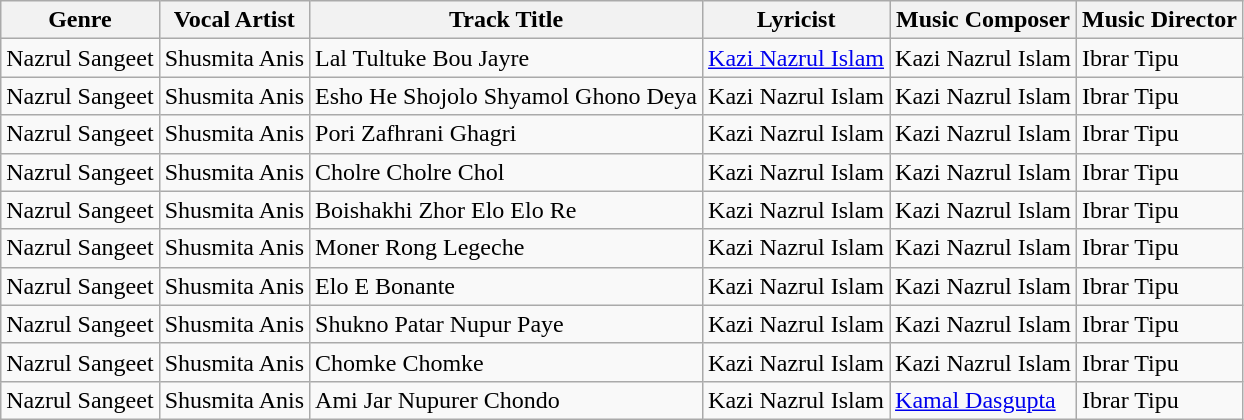<table class="wikitable sortable collapsible">
<tr>
<th style=*background:d0e5f5">Genre</th>
<th style=*background:d0e5f5">Vocal Artist</th>
<th style=*background:d0e5f5">Track Title</th>
<th style=*background:d0e5f5">Lyricist</th>
<th style=*background:d0e5f5">Music Composer</th>
<th style=*background:d0e5f5">Music Director</th>
</tr>
<tr>
<td>Nazrul Sangeet</td>
<td>Shusmita Anis</td>
<td>Lal Tultuke Bou Jayre</td>
<td><a href='#'>Kazi Nazrul Islam</a></td>
<td>Kazi Nazrul Islam</td>
<td>Ibrar Tipu</td>
</tr>
<tr>
<td>Nazrul Sangeet</td>
<td>Shusmita Anis</td>
<td>Esho He Shojolo Shyamol Ghono Deya</td>
<td>Kazi Nazrul Islam</td>
<td>Kazi Nazrul Islam</td>
<td>Ibrar Tipu</td>
</tr>
<tr>
<td>Nazrul Sangeet</td>
<td>Shusmita Anis</td>
<td>Pori Zafhrani Ghagri</td>
<td>Kazi Nazrul Islam</td>
<td>Kazi Nazrul Islam</td>
<td>Ibrar Tipu</td>
</tr>
<tr>
<td>Nazrul Sangeet</td>
<td>Shusmita Anis</td>
<td>Cholre Cholre Chol</td>
<td>Kazi Nazrul Islam</td>
<td>Kazi Nazrul Islam</td>
<td>Ibrar Tipu</td>
</tr>
<tr>
<td>Nazrul Sangeet</td>
<td>Shusmita Anis</td>
<td>Boishakhi Zhor Elo Elo Re</td>
<td>Kazi Nazrul Islam</td>
<td>Kazi Nazrul Islam</td>
<td>Ibrar Tipu</td>
</tr>
<tr>
<td>Nazrul Sangeet</td>
<td>Shusmita Anis</td>
<td>Moner Rong Legeche</td>
<td>Kazi Nazrul Islam</td>
<td>Kazi Nazrul Islam</td>
<td>Ibrar Tipu</td>
</tr>
<tr>
<td>Nazrul Sangeet</td>
<td>Shusmita Anis</td>
<td>Elo E Bonante</td>
<td>Kazi Nazrul Islam</td>
<td>Kazi Nazrul Islam</td>
<td>Ibrar Tipu</td>
</tr>
<tr>
<td>Nazrul Sangeet</td>
<td>Shusmita Anis</td>
<td>Shukno Patar Nupur Paye</td>
<td>Kazi Nazrul Islam</td>
<td>Kazi Nazrul Islam</td>
<td>Ibrar Tipu</td>
</tr>
<tr>
<td>Nazrul Sangeet</td>
<td>Shusmita Anis</td>
<td>Chomke Chomke</td>
<td>Kazi Nazrul Islam</td>
<td>Kazi Nazrul Islam</td>
<td>Ibrar Tipu</td>
</tr>
<tr>
<td>Nazrul Sangeet</td>
<td>Shusmita Anis</td>
<td>Ami Jar Nupurer Chondo</td>
<td>Kazi Nazrul Islam</td>
<td><a href='#'>Kamal Dasgupta</a></td>
<td>Ibrar Tipu</td>
</tr>
</table>
